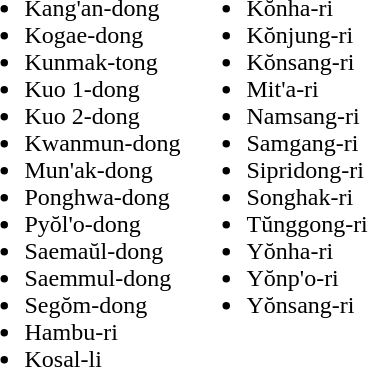<table>
<tr>
<td valign="top"><br><ul><li>Kang'an-dong</li><li>Kogae-dong</li><li>Kunmak-tong</li><li>Kuo 1-dong</li><li>Kuo 2-dong</li><li>Kwanmun-dong</li><li>Mun'ak-dong</li><li>Ponghwa-dong</li><li>Pyŏl'o-dong</li><li>Saemaŭl-dong</li><li>Saemmul-dong</li><li>Segŏm-dong</li><li>Hambu-ri</li><li>Kosal-li</li></ul></td>
<td valign="top"><br><ul><li>Kŏnha-ri</li><li>Kŏnjung-ri</li><li>Kŏnsang-ri</li><li>Mit'a-ri</li><li>Namsang-ri</li><li>Samgang-ri</li><li>Sipridong-ri</li><li>Songhak-ri</li><li>Tŭnggong-ri</li><li>Yŏnha-ri</li><li>Yŏnp'o-ri</li><li>Yŏnsang-ri</li></ul></td>
</tr>
</table>
